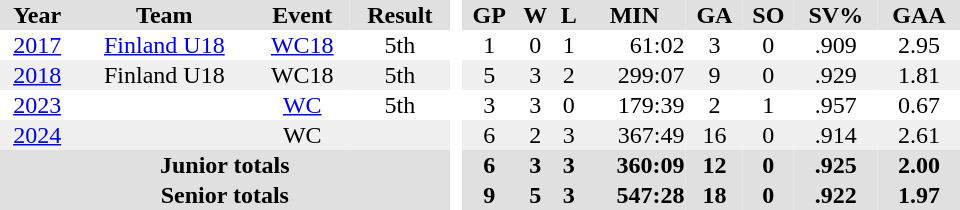<table border="0" cellpadding="1" cellspacing="0" style="text-align:center; width:40em;">
<tr bgcolor="#e0e0e0">
<th>Year</th>
<th>Team</th>
<th>Event</th>
<th>Result</th>
<th rowspan="97" bgcolor="#ffffff"> </th>
<th>GP</th>
<th>W</th>
<th>L</th>
<th>MIN</th>
<th>GA</th>
<th>SO</th>
<th>SV%</th>
<th>GAA</th>
</tr>
<tr>
<td><a href='#'>2017</a></td>
<td><a href='#'>Finland U18</a></td>
<td><a href='#'>WC18</a></td>
<td>5th</td>
<td>1</td>
<td>0</td>
<td>1</td>
<td align="right">61:02</td>
<td>3</td>
<td>0</td>
<td>.909</td>
<td>2.95</td>
</tr>
<tr bgcolor="#f0f0f0">
<td><a href='#'>2018</a></td>
<td>Finland U18</td>
<td>WC18</td>
<td>5th</td>
<td>5</td>
<td>3</td>
<td>2</td>
<td align="right">299:07</td>
<td>9</td>
<td>0</td>
<td>.929</td>
<td>1.81</td>
</tr>
<tr>
<td><a href='#'>2023</a></td>
<td></td>
<td><a href='#'>WC</a></td>
<td>5th</td>
<td>3</td>
<td>3</td>
<td>0</td>
<td align="right">179:39</td>
<td>2</td>
<td>1</td>
<td>.957</td>
<td>0.67</td>
</tr>
<tr bgcolor="#f0f0f0">
<td><a href='#'>2024</a></td>
<td></td>
<td>WC</td>
<td></td>
<td>6</td>
<td>2</td>
<td>3</td>
<td align="right">367:49</td>
<td>16</td>
<td>0</td>
<td>.914</td>
<td>2.61</td>
</tr>
<tr bgcolor="#e0e0e0">
<th colspan="4">Junior totals</th>
<th>6</th>
<th>3</th>
<th>3</th>
<th align="right">360:09</th>
<th>12</th>
<th>0</th>
<th>.925</th>
<th>2.00</th>
</tr>
<tr bgcolor="#e0e0e0">
<th colspan="4">Senior totals</th>
<th>9</th>
<th>5</th>
<th>3</th>
<th align="right">547:28</th>
<th>18</th>
<th>0</th>
<th>.922</th>
<th>1.97</th>
</tr>
</table>
